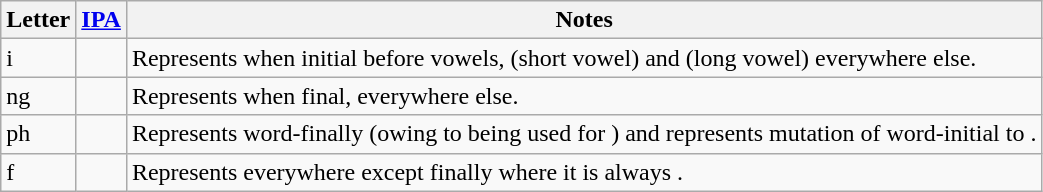<table class="wikitable">
<tr>
<th>Letter</th>
<th><a href='#'>IPA</a></th>
<th>Notes</th>
</tr>
<tr>
<td>i</td>
<td></td>
<td>Represents  when initial before vowels,  (short vowel) and  (long vowel) everywhere else.</td>
</tr>
<tr>
<td>ng</td>
<td></td>
<td>Represents  when final,  everywhere else.</td>
</tr>
<tr>
<td>ph</td>
<td></td>
<td>Represents  word-finally (owing to  being used for ) and represents mutation of word-initial  to .</td>
</tr>
<tr>
<td>f</td>
<td></td>
<td>Represents  everywhere except finally where it is always .</td>
</tr>
</table>
